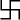<table>
<tr>
<td></td>
<td></td>
<td></td>
<td></td>
<td></td>
<td></td>
<td></td>
<td></td>
<td></td>
<td></td>
<td></td>
<td></td>
<td></td>
<td></td>
<td></td>
<td></td>
<td></td>
</tr>
<tr>
<td></td>
<td></td>
<td></td>
<td></td>
<td></td>
<td></td>
<td></td>
<td></td>
<td></td>
<td></td>
<td></td>
<td></td>
<td></td>
<td></td>
<td></td>
<td></td>
<td></td>
</tr>
<tr>
<td></td>
<td></td>
<td></td>
<td></td>
<td></td>
<td></td>
<td></td>
<td></td>
<td></td>
<td></td>
<td></td>
<td></td>
<td></td>
<td></td>
<td></td>
<td></td>
<td></td>
</tr>
<tr>
<td></td>
<td></td>
<td></td>
<td></td>
<td></td>
<td></td>
<td></td>
<td></td>
<td></td>
<td></td>
<td></td>
<td></td>
<td></td>
<td></td>
<td></td>
<td></td>
<td></td>
</tr>
<tr>
<td></td>
<td></td>
<td></td>
<td></td>
<td></td>
<td></td>
<td></td>
<td></td>
<td></td>
<td></td>
<td></td>
<td></td>
<td></td>
<td></td>
<td></td>
<td></td>
<td></td>
</tr>
<tr>
<td></td>
<td></td>
<td></td>
<td></td>
<td></td>
<td></td>
<td></td>
<td></td>
<td></td>
<td></td>
<td></td>
<td></td>
<td></td>
<td></td>
<td></td>
<td></td>
<td></td>
</tr>
<tr>
<td></td>
<td></td>
<td></td>
<td></td>
<td></td>
<td></td>
<td></td>
<td></td>
<td></td>
<td></td>
<td></td>
<td></td>
<td></td>
<td></td>
<td></td>
<td></td>
<td></td>
</tr>
<tr>
<td></td>
<td></td>
<td></td>
<td></td>
<td></td>
<td></td>
<td></td>
<td></td>
<td></td>
<td></td>
<td></td>
<td></td>
<td></td>
<td></td>
<td></td>
<td><span>࿕</span></td>
<td></td>
</tr>
<tr>
<td></td>
<td></td>
<td></td>
<td></td>
<td></td>
<td></td>
<td></td>
<td><br></td>
<td></td>
<td></td>
<td></td>
<td></td>
<td></td>
<td></td>
<td></td>
<td></td>
<td></td>
</tr>
<tr>
<td></td>
<td></td>
<td></td>
<td></td>
<td></td>
<td></td>
<td></td>
<td></td>
<td></td>
<td></td>
<td></td>
<td></td>
<td></td>
<td></td>
<td></td>
<td></td>
<td></td>
</tr>
<tr>
<td></td>
<td></td>
<td></td>
<td></td>
<td></td>
<td></td>
<td></td>
<td></td>
<td></td>
<td></td>
<td></td>
<td></td>
<td></td>
<td></td>
<td></td>
<td></td>
<td></td>
</tr>
<tr>
<td></td>
<td></td>
<td></td>
<td></td>
<td></td>
<td></td>
<td></td>
<td></td>
<td></td>
<td></td>
<td></td>
<td></td>
<td></td>
<td></td>
<td></td>
<td></td>
<td></td>
</tr>
<tr>
<td></td>
<td></td>
<td></td>
<td></td>
<td></td>
<td></td>
<td></td>
<td></td>
<td></td>
<td></td>
<td></td>
<td></td>
<td></td>
<td></td>
<td></td>
<td></td>
<td></td>
</tr>
<tr>
<td></td>
<td></td>
<td></td>
<td></td>
<td></td>
<td></td>
<td></td>
<td></td>
<td></td>
<td></td>
<td></td>
<td></td>
<td></td>
<td></td>
<td></td>
<td></td>
<td></td>
</tr>
<tr>
<td></td>
<td></td>
<td></td>
<td></td>
<td></td>
<td></td>
<td></td>
<td></td>
<td></td>
<td></td>
<td></td>
<td></td>
<td></td>
<td></td>
<td></td>
<td></td>
<td></td>
</tr>
<tr>
<td></td>
<td></td>
<td></td>
<td></td>
<td></td>
<td></td>
<td></td>
<td></td>
<td></td>
<td></td>
<td></td>
<td></td>
<td></td>
<td></td>
<td></td>
<td></td>
<td></td>
</tr>
</table>
